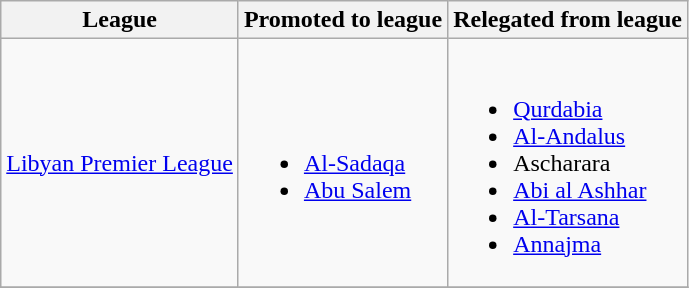<table class="wikitable">
<tr>
<th>League</th>
<th>Promoted to league</th>
<th>Relegated from league</th>
</tr>
<tr>
<td><a href='#'>Libyan Premier League</a></td>
<td><br><ul><li><a href='#'>Al-Sadaqa</a></li><li><a href='#'>Abu Salem</a></li></ul></td>
<td><br><ul><li><a href='#'>Qurdabia</a></li><li><a href='#'>Al-Andalus</a></li><li>Ascharara</li><li><a href='#'>Abi al Ashhar</a></li><li><a href='#'>Al-Tarsana</a></li><li><a href='#'>Annajma</a></li></ul></td>
</tr>
<tr>
</tr>
</table>
